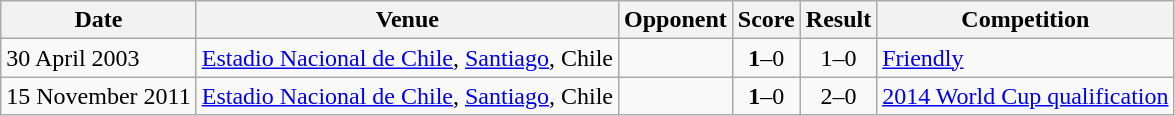<table class="wikitable">
<tr>
<th>Date</th>
<th>Venue</th>
<th>Opponent</th>
<th>Score</th>
<th>Result</th>
<th>Competition</th>
</tr>
<tr>
<td>30 April 2003</td>
<td><a href='#'>Estadio Nacional de Chile</a>, <a href='#'>Santiago</a>, Chile</td>
<td></td>
<td style="text-align:center;"><strong>1</strong>–0</td>
<td style="text-align:center;">1–0</td>
<td><a href='#'>Friendly</a></td>
</tr>
<tr>
<td>15 November 2011</td>
<td><a href='#'>Estadio Nacional de Chile</a>, <a href='#'>Santiago</a>, Chile</td>
<td></td>
<td style="text-align:center;"><strong>1</strong>–0</td>
<td style="text-align:center;">2–0</td>
<td><a href='#'>2014 World Cup qualification</a></td>
</tr>
</table>
